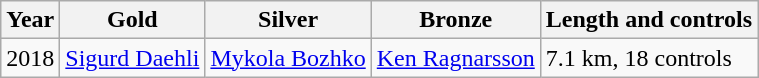<table class="wikitable">
<tr>
<th>Year</th>
<th>Gold</th>
<th>Silver</th>
<th>Bronze</th>
<th>Length and controls</th>
</tr>
<tr>
<td>2018</td>
<td> <a href='#'>Sigurd Daehli</a></td>
<td> <a href='#'>Mykola Bozhko</a></td>
<td> <a href='#'>Ken Ragnarsson</a></td>
<td>7.1 km, 18 controls</td>
</tr>
</table>
